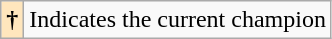<table class="wikitable">
<tr>
<th style="background:#ffe6bd;">†</th>
<td>Indicates the current champion</td>
</tr>
</table>
